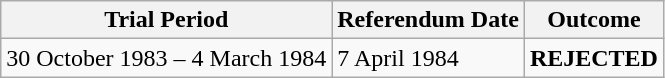<table class="wikitable">
<tr>
<th>Trial Period</th>
<th>Referendum Date</th>
<th>Outcome</th>
</tr>
<tr>
<td>30 October 1983 – 4 March 1984</td>
<td>7 April 1984</td>
<td><strong>REJECTED</strong></td>
</tr>
</table>
